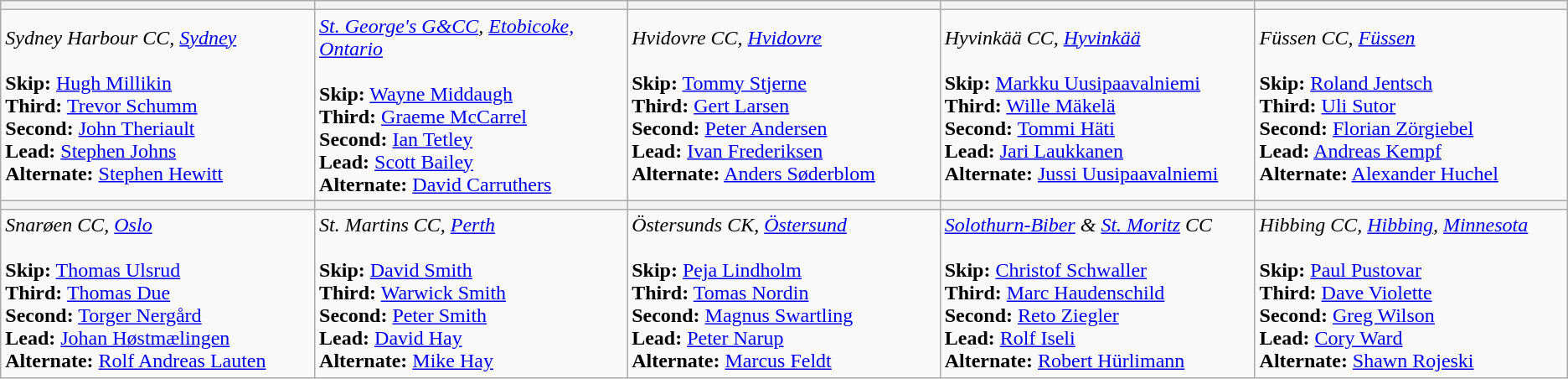<table class="wikitable">
<tr>
<th bgcolor="#efefef" width="250"></th>
<th bgcolor="#efefef" width="250"></th>
<th bgcolor="#efefef" width="250"></th>
<th bgcolor="#efefef" width="250"></th>
<th bgcolor="#efefef" width="250"></th>
</tr>
<tr>
<td><em>Sydney Harbour CC, <a href='#'>Sydney</a></em> <br><br><strong>Skip:</strong> <a href='#'>Hugh Millikin</a> <br>
<strong>Third:</strong> <a href='#'>Trevor Schumm</a> <br>
<strong>Second:</strong> <a href='#'>John Theriault</a> <br>
<strong>Lead:</strong> <a href='#'>Stephen Johns</a> <br>
<strong>Alternate:</strong> <a href='#'>Stephen Hewitt</a></td>
<td><em><a href='#'>St. George's G&CC</a>, <a href='#'>Etobicoke, Ontario</a></em><br><br><strong>Skip:</strong> <a href='#'>Wayne Middaugh</a> <br>
<strong>Third:</strong> <a href='#'>Graeme McCarrel</a> <br>
<strong>Second:</strong> <a href='#'>Ian Tetley</a> <br>
<strong>Lead:</strong> <a href='#'>Scott Bailey</a> <br>
<strong>Alternate:</strong> <a href='#'>David Carruthers</a></td>
<td><em>Hvidovre CC, <a href='#'>Hvidovre</a></em> <br><br><strong>Skip:</strong> <a href='#'>Tommy Stjerne</a> <br>
<strong>Third:</strong> <a href='#'>Gert Larsen</a> <br>
<strong>Second:</strong> <a href='#'>Peter Andersen</a> <br>
<strong>Lead:</strong> <a href='#'>Ivan Frederiksen</a> <br>
<strong>Alternate:</strong> <a href='#'>Anders Søderblom</a></td>
<td><em>Hyvinkää CC, <a href='#'>Hyvinkää</a></em> <br><br><strong>Skip:</strong> <a href='#'>Markku Uusipaavalniemi</a> <br>
<strong>Third:</strong> <a href='#'>Wille Mäkelä</a> <br>
<strong>Second:</strong> <a href='#'>Tommi Häti</a> <br>
<strong>Lead:</strong> <a href='#'>Jari Laukkanen</a> <br>
<strong>Alternate:</strong> <a href='#'>Jussi Uusipaavalniemi</a></td>
<td><em>Füssen CC, <a href='#'>Füssen</a></em> <br><br><strong>Skip:</strong> <a href='#'>Roland Jentsch</a> <br>
<strong>Third:</strong> <a href='#'>Uli Sutor</a> <br>
<strong>Second:</strong> <a href='#'>Florian Zörgiebel</a> <br>
<strong>Lead:</strong> <a href='#'>Andreas Kempf</a> <br>
<strong>Alternate:</strong> <a href='#'>Alexander Huchel</a></td>
</tr>
<tr>
<th bgcolor="#efefef" width="250"></th>
<th bgcolor="#efefef" width="250"></th>
<th bgcolor="#efefef" width="250"></th>
<th bgcolor="#efefef" width="250"></th>
<th bgcolor="#efefef" width="250"></th>
</tr>
<tr>
<td><em>Snarøen CC, <a href='#'>Oslo</a></em> <br><br><strong>Skip:</strong> <a href='#'>Thomas Ulsrud</a> <br>
<strong>Third:</strong> <a href='#'>Thomas Due</a> <br>
<strong>Second:</strong> <a href='#'>Torger Nergård</a> <br>
<strong>Lead:</strong> <a href='#'>Johan Høstmælingen</a> <br>
<strong>Alternate:</strong> <a href='#'>Rolf Andreas Lauten</a></td>
<td><em>St. Martins CC, <a href='#'>Perth</a></em><br><br><strong>Skip:</strong> <a href='#'>David Smith</a> <br>
<strong>Third:</strong> <a href='#'>Warwick Smith</a> <br>
<strong>Second:</strong> <a href='#'>Peter Smith</a> <br>
<strong>Lead:</strong> <a href='#'>David Hay</a> <br>
<strong>Alternate:</strong> <a href='#'>Mike Hay</a></td>
<td><em>Östersunds CK, <a href='#'>Östersund</a></em> <br><br><strong>Skip:</strong> <a href='#'>Peja Lindholm</a> <br>
<strong>Third:</strong> <a href='#'>Tomas Nordin</a> <br>
<strong>Second:</strong> <a href='#'>Magnus Swartling</a> <br>
<strong>Lead:</strong> <a href='#'>Peter Narup</a> <br>
<strong>Alternate:</strong> <a href='#'>Marcus Feldt</a></td>
<td><em><a href='#'>Solothurn-Biber</a> & <a href='#'>St. Moritz</a> CC</em> <br><br><strong>Skip:</strong> <a href='#'>Christof Schwaller</a> <br>
<strong>Third:</strong> <a href='#'>Marc Haudenschild</a> <br>
<strong>Second:</strong> <a href='#'>Reto Ziegler</a> <br>
<strong>Lead:</strong> <a href='#'>Rolf Iseli</a> <br>
<strong>Alternate:</strong> <a href='#'>Robert Hürlimann</a></td>
<td><em>Hibbing CC, <a href='#'>Hibbing</a>, <a href='#'>Minnesota</a></em> <br><br><strong>Skip:</strong> <a href='#'>Paul Pustovar</a> <br>
<strong>Third:</strong> <a href='#'>Dave Violette</a> <br>
<strong>Second:</strong> <a href='#'>Greg Wilson</a> <br>
<strong>Lead:</strong> <a href='#'>Cory Ward</a> <br>
<strong>Alternate:</strong> <a href='#'>Shawn Rojeski</a></td>
</tr>
</table>
